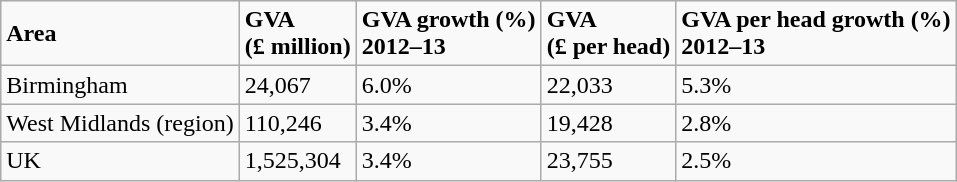<table class="wikitable">
<tr>
<td><strong>Area</strong></td>
<td><strong>GVA <br>(£ million)</strong></td>
<td><strong>GVA growth (%) <br>2012–13</strong></td>
<td><strong>GVA <br>(£ per head)</strong></td>
<td><strong>GVA per head growth (%)<br>2012–13</strong></td>
</tr>
<tr>
<td>Birmingham</td>
<td>24,067</td>
<td>6.0%</td>
<td>22,033</td>
<td>5.3%</td>
</tr>
<tr>
<td>West Midlands (region)</td>
<td>110,246</td>
<td>3.4%</td>
<td>19,428</td>
<td>2.8%</td>
</tr>
<tr>
<td>UK</td>
<td>1,525,304</td>
<td>3.4%</td>
<td>23,755</td>
<td>2.5%</td>
</tr>
</table>
